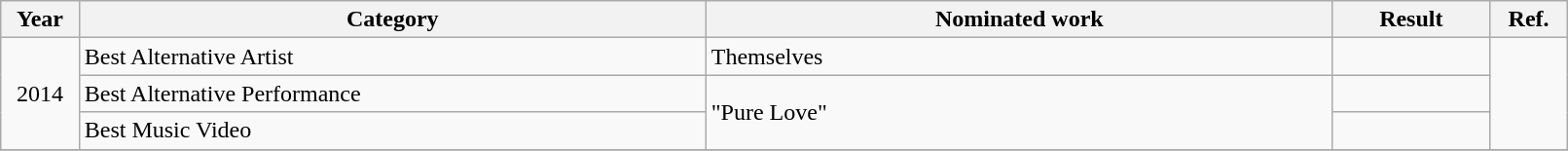<table class="wikitable" style="width:85%;">
<tr>
<th width=5%>Year</th>
<th style="width:40%;">Category</th>
<th style="width:40%;">Nominated work</th>
<th style="width:10%;">Result</th>
<th style="width:5%;">Ref.</th>
</tr>
<tr>
<td style="text-align:center;" rowspan="3">2014</td>
<td>Best Alternative Artist</td>
<td>Themselves</td>
<td></td>
<td rowspan="3"></td>
</tr>
<tr>
<td>Best Alternative Performance</td>
<td rowspan="2">"Pure Love"</td>
<td></td>
</tr>
<tr>
<td>Best Music Video</td>
<td></td>
</tr>
<tr>
</tr>
</table>
